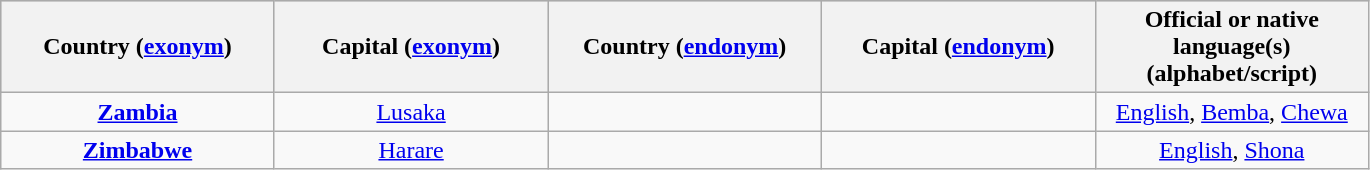<table style="text-align:center;" class="wikitable">
<tr style="background:#ccc;">
<th style="width:175px;">Country (<a href='#'>exonym</a>)</th>
<th style="width:175px;">Capital (<a href='#'>exonym</a>)</th>
<th style="width:175px;">Country (<a href='#'>endonym</a>)</th>
<th style="width:175px;">Capital (<a href='#'>endonym</a>)</th>
<th style="width:175px;">Official or native language(s) (alphabet/script)</th>
</tr>
<tr>
<td> <strong><a href='#'>Zambia</a></strong></td>
<td><a href='#'>Lusaka</a></td>
<td><strong></strong></td>
<td><strong></strong></td>
<td><a href='#'>English</a>, <a href='#'>Bemba</a>, <a href='#'>Chewa</a></td>
</tr>
<tr>
<td> <strong><a href='#'>Zimbabwe</a></strong></td>
<td><a href='#'>Harare</a></td>
<td><strong></strong></td>
<td><strong></strong></td>
<td><a href='#'>English</a>, <a href='#'>Shona</a></td>
</tr>
</table>
